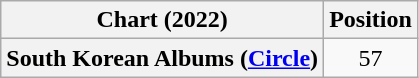<table class="wikitable plainrowheaders" style="text-align:center">
<tr>
<th scope="col">Chart (2022)</th>
<th scope="col">Position</th>
</tr>
<tr>
<th scope="row">South Korean Albums (<a href='#'>Circle</a>)</th>
<td>57</td>
</tr>
</table>
